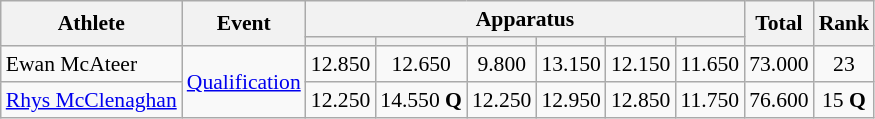<table class="wikitable" style="font-size:90%">
<tr>
<th rowspan=2>Athlete</th>
<th rowspan=2>Event</th>
<th colspan=6>Apparatus</th>
<th rowspan=2>Total</th>
<th rowspan=2>Rank</th>
</tr>
<tr style="font-size:95%">
<th></th>
<th></th>
<th></th>
<th></th>
<th></th>
<th></th>
</tr>
<tr align=center>
<td align=left>Ewan McAteer</td>
<td align=left rowspan=2><a href='#'>Qualification</a></td>
<td>12.850</td>
<td>12.650</td>
<td>9.800</td>
<td>13.150</td>
<td>12.150</td>
<td>11.650</td>
<td>73.000</td>
<td>23 </td>
</tr>
<tr align=center>
<td align=left><a href='#'>Rhys McClenaghan</a></td>
<td>12.250</td>
<td>14.550 <strong>Q</strong></td>
<td>12.250</td>
<td>12.950</td>
<td>12.850</td>
<td>11.750</td>
<td>76.600</td>
<td>15 <strong>Q</strong></td>
</tr>
</table>
